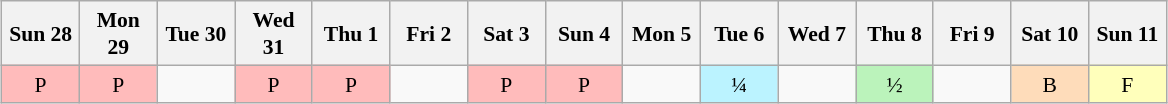<table class="wikitable" style="margin:0.5em auto; font-size:90%; line-height:1.25em; text-align:center">
<tr>
<th width="45">Sun 28</th>
<th width="45">Mon 29</th>
<th width="45">Tue 30</th>
<th width="45">Wed 31</th>
<th width="45">Thu 1</th>
<th width="45">Fri 2</th>
<th width="45">Sat 3</th>
<th width="45">Sun 4</th>
<th width="45">Mon 5</th>
<th width="45">Tue 6</th>
<th width="45">Wed 7</th>
<th width="45">Thu 8</th>
<th width="45">Fri 9</th>
<th width="45">Sat 10</th>
<th width="45">Sun 11</th>
</tr>
<tr>
<td bgcolor="#FFBBBB">P</td>
<td bgcolor="#FFBBBB">P</td>
<td></td>
<td bgcolor="#FFBBBB">P</td>
<td bgcolor="#FFBBBB">P</td>
<td></td>
<td bgcolor="#FFBBBB">P</td>
<td bgcolor="#FFBBBB">P</td>
<td></td>
<td bgcolor="#BBF3FF">¼</td>
<td></td>
<td bgcolor="#BBF3BB">½</td>
<td></td>
<td bgcolor="#FEDCBA">B</td>
<td bgcolor="#FFFFBB">F</td>
</tr>
</table>
